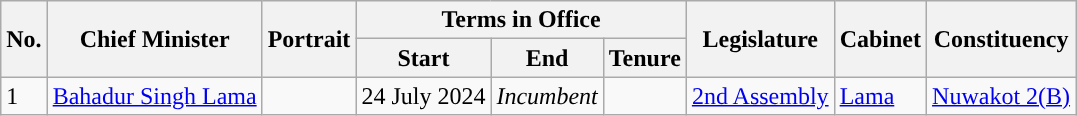<table class="wikitable">
<tr>
<th rowspan="2" style="background-color:">No.</th>
<th rowspan="2" style="background-color:">Chief Minister</th>
<th rowspan="2" style="background-color:">Portrait</th>
<th colspan="3" style="background-color:">Terms in Office</th>
<th rowspan="2" style="background-color:">Legislature</th>
<th rowspan="2" style="background-color:">Cabinet</th>
<th rowspan="2" style="background-color:">Constituency</th>
</tr>
<tr>
<th style="background-color:">Start</th>
<th style="background-color:">End</th>
<th style="background-color:">Tenure</th>
</tr>
<tr>
<td>1</td>
<td><a href='#'>Bahadur Singh Lama</a></td>
<td></td>
<td>24 July 2024</td>
<td><em>Incumbent</em></td>
<td></td>
<td><a href='#'>2nd Assembly</a></td>
<td><a href='#'>Lama</a></td>
<td><a href='#'>Nuwakot 2(B)</a></td>
</tr>
</table>
